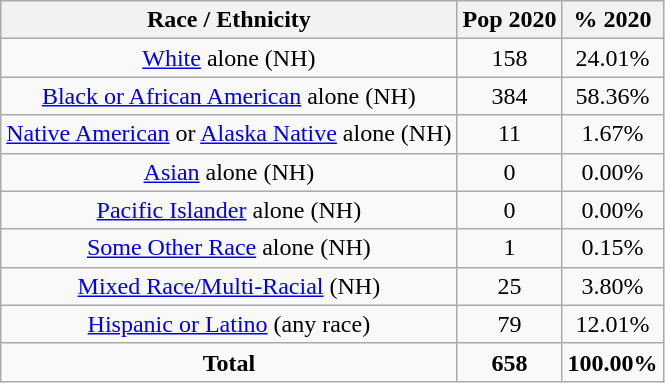<table class="wikitable" style="text-align:center;">
<tr>
<th>Race / Ethnicity</th>
<th>Pop 2020</th>
<th>% 2020</th>
</tr>
<tr>
<td><a href='#'>White</a> alone (NH)</td>
<td>158</td>
<td>24.01%</td>
</tr>
<tr>
<td><a href='#'>Black or African American</a> alone (NH)</td>
<td>384</td>
<td>58.36%</td>
</tr>
<tr>
<td><a href='#'>Native American</a> or <a href='#'>Alaska Native</a> alone (NH)</td>
<td>11</td>
<td>1.67%</td>
</tr>
<tr>
<td><a href='#'>Asian</a> alone (NH)</td>
<td>0</td>
<td>0.00%</td>
</tr>
<tr>
<td><a href='#'>Pacific Islander</a> alone (NH)</td>
<td>0</td>
<td>0.00%</td>
</tr>
<tr>
<td><a href='#'>Some Other Race</a> alone (NH)</td>
<td>1</td>
<td>0.15%</td>
</tr>
<tr>
<td><a href='#'>Mixed Race/Multi-Racial</a> (NH)</td>
<td>25</td>
<td>3.80%</td>
</tr>
<tr>
<td><a href='#'>Hispanic or Latino</a> (any race)</td>
<td>79</td>
<td>12.01%</td>
</tr>
<tr>
<td><strong>Total</strong></td>
<td><strong>658</strong></td>
<td><strong>100.00%</strong></td>
</tr>
</table>
